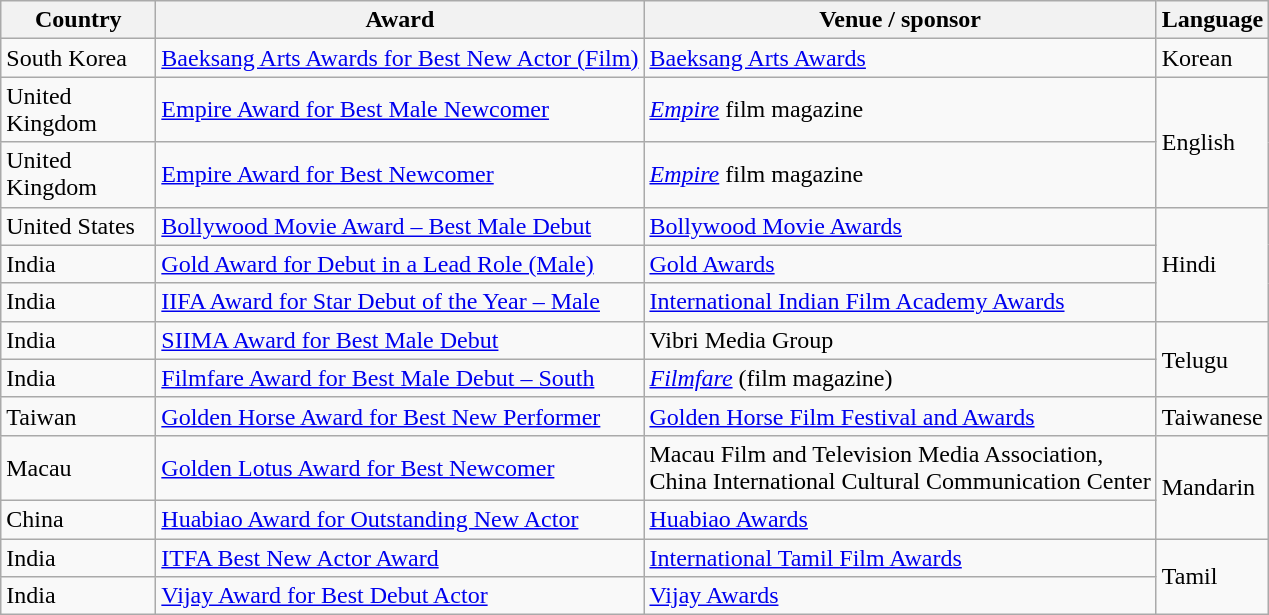<table class="wikitable sortable">
<tr>
<th style="width:6em;">Country</th>
<th>Award</th>
<th>Venue / sponsor</th>
<th>Language</th>
</tr>
<tr>
<td>South Korea</td>
<td><a href='#'>Baeksang Arts Awards for Best New Actor (Film)</a></td>
<td><a href='#'>Baeksang Arts Awards</a></td>
<td>Korean</td>
</tr>
<tr>
<td>United Kingdom</td>
<td><a href='#'>Empire Award for Best Male Newcomer</a></td>
<td><em><a href='#'>Empire</a></em> film magazine</td>
<td rowspan="2">English</td>
</tr>
<tr>
<td>United Kingdom</td>
<td><a href='#'>Empire Award for Best Newcomer</a></td>
<td><em><a href='#'>Empire</a></em> film magazine</td>
</tr>
<tr>
<td>United States</td>
<td><a href='#'>Bollywood Movie Award – Best Male Debut</a></td>
<td><a href='#'>Bollywood Movie Awards</a></td>
<td rowspan="3">Hindi</td>
</tr>
<tr>
<td>India</td>
<td><a href='#'>Gold Award for Debut in a Lead Role (Male)</a></td>
<td><a href='#'>Gold Awards</a></td>
</tr>
<tr>
<td>India</td>
<td><a href='#'>IIFA Award for Star Debut of the Year – Male</a></td>
<td><a href='#'>International Indian Film Academy Awards</a></td>
</tr>
<tr>
<td>India</td>
<td><a href='#'>SIIMA Award for Best Male Debut</a></td>
<td>Vibri Media Group</td>
<td rowspan="2">Telugu</td>
</tr>
<tr>
<td>India</td>
<td><a href='#'>Filmfare Award for Best Male Debut – South</a></td>
<td><em><a href='#'>Filmfare</a></em> (film magazine)</td>
</tr>
<tr>
<td>Taiwan</td>
<td><a href='#'>Golden Horse Award for Best New Performer</a></td>
<td><a href='#'>Golden Horse Film Festival and Awards</a></td>
<td>Taiwanese</td>
</tr>
<tr>
<td>Macau</td>
<td><a href='#'>Golden Lotus Award for Best Newcomer</a></td>
<td>Macau Film and Television Media Association,<br>China International Cultural Communication Center</td>
<td rowspan="2">Mandarin</td>
</tr>
<tr>
<td>China</td>
<td><a href='#'>Huabiao Award for Outstanding New Actor</a></td>
<td><a href='#'>Huabiao Awards</a></td>
</tr>
<tr>
<td>India</td>
<td><a href='#'>ITFA Best New Actor Award</a></td>
<td><a href='#'>International Tamil Film Awards</a></td>
<td rowspan="2">Tamil</td>
</tr>
<tr>
<td>India</td>
<td><a href='#'>Vijay Award for Best Debut Actor</a></td>
<td><a href='#'>Vijay Awards</a></td>
</tr>
</table>
